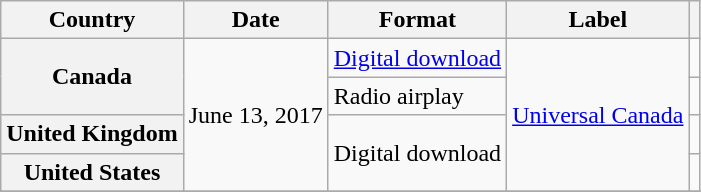<table class="wikitable plainrowheaders">
<tr>
<th>Country</th>
<th>Date</th>
<th>Format</th>
<th>Label</th>
<th></th>
</tr>
<tr>
<th scope="row" rowspan="2">Canada</th>
<td rowspan="4">June 13, 2017</td>
<td><a href='#'>Digital download</a></td>
<td rowspan="4"><a href='#'>Universal Canada</a></td>
<td></td>
</tr>
<tr>
<td>Radio airplay</td>
<td></td>
</tr>
<tr>
<th scope="row">United Kingdom</th>
<td rowspan="2">Digital download</td>
<td></td>
</tr>
<tr>
<th scope="row">United States</th>
<td></td>
</tr>
<tr>
</tr>
</table>
